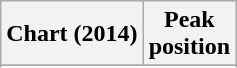<table class="wikitable sortable plainrowheaders" style="text-align:center">
<tr>
<th scope="col">Chart (2014)</th>
<th scope="col">Peak<br> position</th>
</tr>
<tr>
</tr>
<tr>
</tr>
<tr>
</tr>
</table>
